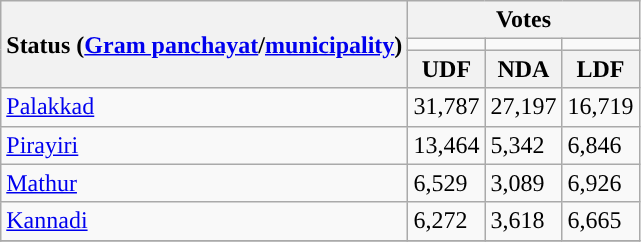<table class="wikitable">
<tr>
<th rowspan="3">Status (<a href='#'>Gram panchayat</a>/<a href='#'>municipality</a>)</th>
<th colspan="3">Votes</th>
</tr>
<tr>
<td style="background:"></td>
<td style="background:"></td>
<td style="background:"></td>
</tr>
<tr>
<th>UDF</th>
<th>NDA</th>
<th>LDF</th>
</tr>
<tr>
<td><a href='#'>Palakkad</a></td>
<td>31,787</td>
<td>27,197</td>
<td>16,719</td>
</tr>
<tr>
<td><a href='#'>Pirayiri</a></td>
<td>13,464</td>
<td>5,342</td>
<td>6,846</td>
</tr>
<tr>
<td><a href='#'>Mathur</a></td>
<td>6,529</td>
<td>3,089</td>
<td>6,926</td>
</tr>
<tr>
<td><a href='#'>Kannadi</a></td>
<td>6,272</td>
<td>3,618</td>
<td>6,665</td>
</tr>
<tr>
</tr>
</table>
